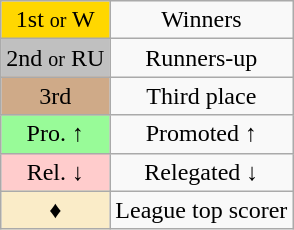<table class="wikitable" style="text-align:center">
<tr>
<td style=background:gold>1st <small>or</small> W</td>
<td>Winners</td>
</tr>
<tr>
<td style=background:silver>2nd <small>or</small> RU</td>
<td>Runners-up</td>
</tr>
<tr>
<td style=background:#CFAA88>3rd</td>
<td>Third place</td>
</tr>
<tr>
<td style=background:PaleGreen>Pro. ↑</td>
<td>Promoted ↑</td>
</tr>
<tr>
<td style=background:#FFCCCC>Rel. ↓</td>
<td>Relegated ↓</td>
</tr>
<tr>
<td style=background:#FAECC8;">♦</td>
<td>League top scorer</td>
</tr>
</table>
